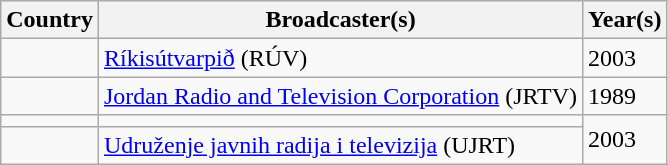<table class="wikitable sortable">
<tr>
<th>Country</th>
<th>Broadcaster(s)</th>
<th>Year(s)</th>
</tr>
<tr>
<td></td>
<td><a href='#'>Ríkisútvarpið</a> (RÚV)</td>
<td>2003</td>
</tr>
<tr>
<td></td>
<td><a href='#'>Jordan Radio and Television Corporation</a> (JRTV)</td>
<td>1989</td>
</tr>
<tr>
<td></td>
<td></td>
<td rowspan="2">2003</td>
</tr>
<tr>
<td></td>
<td><a href='#'>Udruženje javnih radija i televizija</a> (UJRT)</td>
</tr>
</table>
